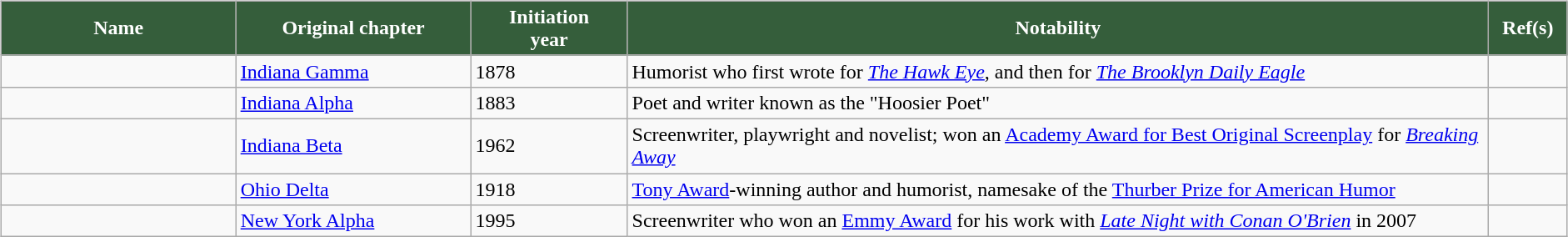<table width="100%">
<tr valign="top">
<td width="100%"><br><table class="wikitable sortable" border="1" width="100%">
<tr>
<th width="15%" style="background:#355E3B; color:white">Name</th>
<th width="15%" style="background:#355E3B; color:white">Original chapter</th>
<th width="10%" style="background:#355E3B; color:white">Initiation<br>year</th>
<th width="55%" class="unsortable" style="background:#355E3B; color:white">Notability</th>
<th width="5%" class="unsortable" style="background:#355E3B; color:white">Ref(s)</th>
</tr>
<tr>
<td></td>
<td><a href='#'>Indiana Gamma</a></td>
<td>1878</td>
<td>Humorist who first wrote for <em><a href='#'>The Hawk Eye</a></em>, and then for <em><a href='#'>The Brooklyn Daily Eagle</a></em></td>
<td></td>
</tr>
<tr>
<td></td>
<td><a href='#'>Indiana Alpha</a></td>
<td>1883</td>
<td>Poet and writer known as the "Hoosier Poet"</td>
<td></td>
</tr>
<tr>
<td></td>
<td><a href='#'>Indiana Beta</a></td>
<td>1962</td>
<td>Screenwriter, playwright and novelist; won an <a href='#'>Academy Award for Best Original Screenplay</a> for <em><a href='#'>Breaking Away</a></em></td>
<td></td>
</tr>
<tr>
<td></td>
<td><a href='#'>Ohio Delta</a></td>
<td>1918</td>
<td><a href='#'>Tony Award</a>-winning author and humorist, namesake of the <a href='#'>Thurber Prize for American Humor</a></td>
<td></td>
</tr>
<tr>
<td></td>
<td><a href='#'>New York Alpha</a></td>
<td>1995</td>
<td>Screenwriter who won an <a href='#'>Emmy Award</a> for his work with <em><a href='#'>Late Night with Conan O'Brien</a></em> in 2007</td>
<td></td>
</tr>
</table>
</td>
<td><br></td>
</tr>
</table>
